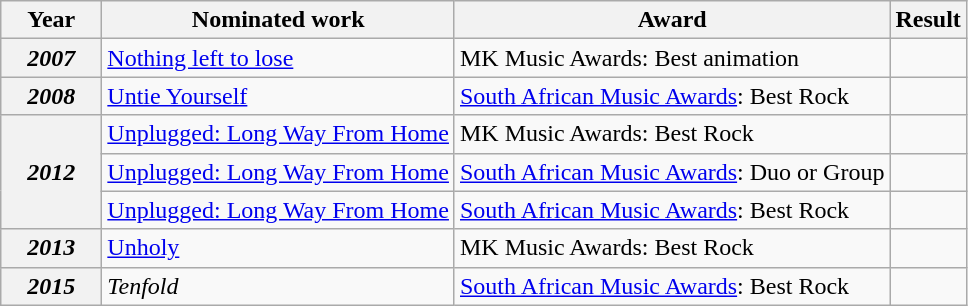<table class="wikitable">
<tr>
<th style="width:60px;">Year</th>
<th>Nominated work</th>
<th>Award</th>
<th>Result</th>
</tr>
<tr>
<th><em>2007</em></th>
<td><a href='#'>Nothing left to lose</a></td>
<td>MK Music Awards: Best animation</td>
<td></td>
</tr>
<tr>
<th><em>2008</em></th>
<td><a href='#'>Untie Yourself</a></td>
<td><a href='#'>South African Music Awards</a>: Best Rock</td>
<td></td>
</tr>
<tr>
<th rowspan="3"><em>2012</em></th>
<td><a href='#'>Unplugged: Long Way From Home</a></td>
<td>MK Music Awards: Best Rock</td>
<td></td>
</tr>
<tr>
<td><a href='#'>Unplugged: Long Way From Home</a></td>
<td><a href='#'>South African Music Awards</a>: Duo or Group</td>
<td></td>
</tr>
<tr>
<td><a href='#'>Unplugged: Long Way From Home</a></td>
<td><a href='#'>South African Music Awards</a>: Best Rock</td>
<td></td>
</tr>
<tr>
<th><em>2013</em></th>
<td><a href='#'>Unholy</a></td>
<td>MK Music Awards: Best Rock</td>
<td></td>
</tr>
<tr>
<th><em>2015</em></th>
<td><em>Tenfold</em></td>
<td><a href='#'>South African Music Awards</a>: Best Rock</td>
<td></td>
</tr>
</table>
